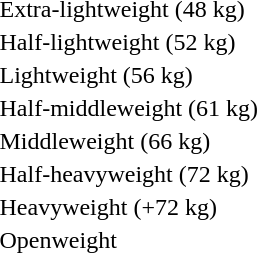<table>
<tr>
<td rowspan=2>Extra-lightweight (48 kg)<br></td>
<td rowspan=2></td>
<td rowspan=2></td>
<td></td>
</tr>
<tr>
<td></td>
</tr>
<tr>
<td rowspan=2>Half-lightweight (52 kg)<br></td>
<td rowspan=2></td>
<td rowspan=2></td>
<td></td>
</tr>
<tr>
<td></td>
</tr>
<tr>
<td rowspan=2>Lightweight (56 kg)<br></td>
<td rowspan=2></td>
<td rowspan=2></td>
<td></td>
</tr>
<tr>
<td></td>
</tr>
<tr>
<td rowspan=2>Half-middleweight (61 kg)<br></td>
<td rowspan=2></td>
<td rowspan=2></td>
<td></td>
</tr>
<tr>
<td></td>
</tr>
<tr>
<td rowspan=2>Middleweight (66 kg)<br></td>
<td rowspan=2></td>
<td rowspan=2></td>
<td></td>
</tr>
<tr>
<td></td>
</tr>
<tr>
<td rowspan=2>Half-heavyweight (72 kg)<br></td>
<td rowspan=2></td>
<td rowspan=2></td>
<td></td>
</tr>
<tr>
<td></td>
</tr>
<tr>
<td rowspan=2>Heavyweight (+72 kg)<br></td>
<td rowspan=2></td>
<td rowspan=2></td>
<td></td>
</tr>
<tr>
<td></td>
</tr>
<tr>
<td rowspan=2>Openweight<br></td>
<td rowspan=2></td>
<td rowspan=2></td>
<td></td>
</tr>
<tr>
<td></td>
</tr>
</table>
